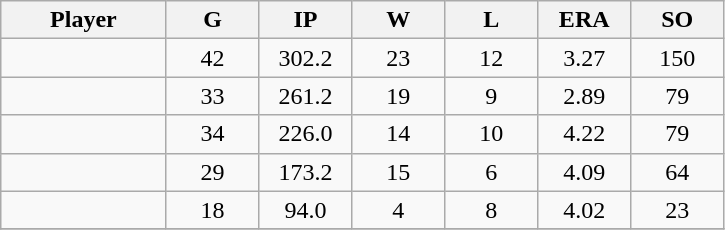<table class="wikitable sortable">
<tr>
<th bgcolor="#DDDDFF" width="16%">Player</th>
<th bgcolor="#DDDDFF" width="9%">G</th>
<th bgcolor="#DDDDFF" width="9%">IP</th>
<th bgcolor="#DDDDFF" width="9%">W</th>
<th bgcolor="#DDDDFF" width="9%">L</th>
<th bgcolor="#DDDDFF" width="9%">ERA</th>
<th bgcolor="#DDDDFF" width="9%">SO</th>
</tr>
<tr align="center">
<td></td>
<td>42</td>
<td>302.2</td>
<td>23</td>
<td>12</td>
<td>3.27</td>
<td>150</td>
</tr>
<tr align="center">
<td></td>
<td>33</td>
<td>261.2</td>
<td>19</td>
<td>9</td>
<td>2.89</td>
<td>79</td>
</tr>
<tr align="center">
<td></td>
<td>34</td>
<td>226.0</td>
<td>14</td>
<td>10</td>
<td>4.22</td>
<td>79</td>
</tr>
<tr align="center">
<td></td>
<td>29</td>
<td>173.2</td>
<td>15</td>
<td>6</td>
<td>4.09</td>
<td>64</td>
</tr>
<tr align="center">
<td></td>
<td>18</td>
<td>94.0</td>
<td>4</td>
<td>8</td>
<td>4.02</td>
<td>23</td>
</tr>
<tr align="center">
</tr>
</table>
